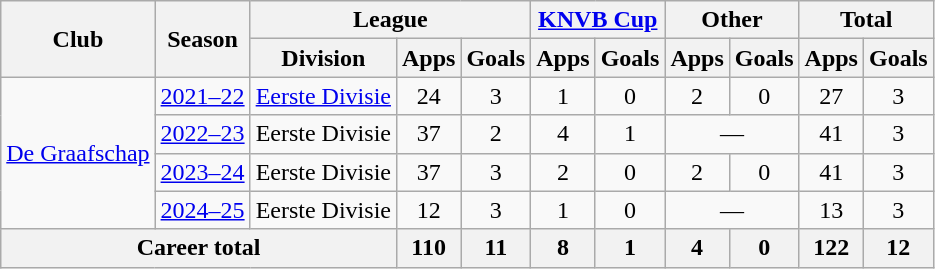<table class="wikitable" style="text-align:center">
<tr>
<th rowspan="2">Club</th>
<th rowspan="2">Season</th>
<th colspan="3">League</th>
<th colspan="2"><a href='#'>KNVB Cup</a></th>
<th colspan="2">Other</th>
<th colspan="2">Total</th>
</tr>
<tr>
<th>Division</th>
<th>Apps</th>
<th>Goals</th>
<th>Apps</th>
<th>Goals</th>
<th>Apps</th>
<th>Goals</th>
<th>Apps</th>
<th>Goals</th>
</tr>
<tr>
<td rowspan="4"><a href='#'>De Graafschap</a></td>
<td><a href='#'>2021–22</a></td>
<td><a href='#'>Eerste Divisie</a></td>
<td>24</td>
<td>3</td>
<td>1</td>
<td>0</td>
<td>2</td>
<td>0</td>
<td>27</td>
<td>3</td>
</tr>
<tr>
<td><a href='#'>2022–23</a></td>
<td>Eerste Divisie</td>
<td>37</td>
<td>2</td>
<td>4</td>
<td>1</td>
<td colspan="2">—</td>
<td>41</td>
<td>3</td>
</tr>
<tr>
<td><a href='#'>2023–24</a></td>
<td>Eerste Divisie</td>
<td>37</td>
<td>3</td>
<td>2</td>
<td>0</td>
<td>2</td>
<td>0</td>
<td>41</td>
<td>3</td>
</tr>
<tr>
<td><a href='#'>2024–25</a></td>
<td>Eerste Divisie</td>
<td>12</td>
<td>3</td>
<td>1</td>
<td>0</td>
<td colspan="2">—</td>
<td>13</td>
<td>3</td>
</tr>
<tr>
<th colspan="3">Career total</th>
<th>110</th>
<th>11</th>
<th>8</th>
<th>1</th>
<th>4</th>
<th>0</th>
<th>122</th>
<th>12</th>
</tr>
</table>
